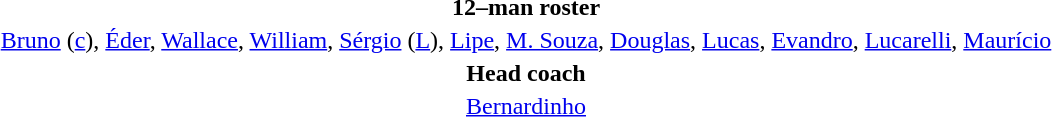<table style="text-align:center; margin-top:2em; margin-left:auto; margin-right:auto">
<tr>
<td><strong>12–man roster</strong></td>
</tr>
<tr>
<td><a href='#'>Bruno</a> (<a href='#'>c</a>), <a href='#'>Éder</a>, <a href='#'>Wallace</a>, <a href='#'>William</a>, <a href='#'>Sérgio</a> (<a href='#'>L</a>), <a href='#'>Lipe</a>, <a href='#'>M. Souza</a>, <a href='#'>Douglas</a>, <a href='#'>Lucas</a>, <a href='#'>Evandro</a>, <a href='#'>Lucarelli</a>, <a href='#'>Maurício</a></td>
</tr>
<tr>
<td><strong>Head coach</strong></td>
</tr>
<tr>
<td><a href='#'>Bernardinho</a></td>
</tr>
</table>
